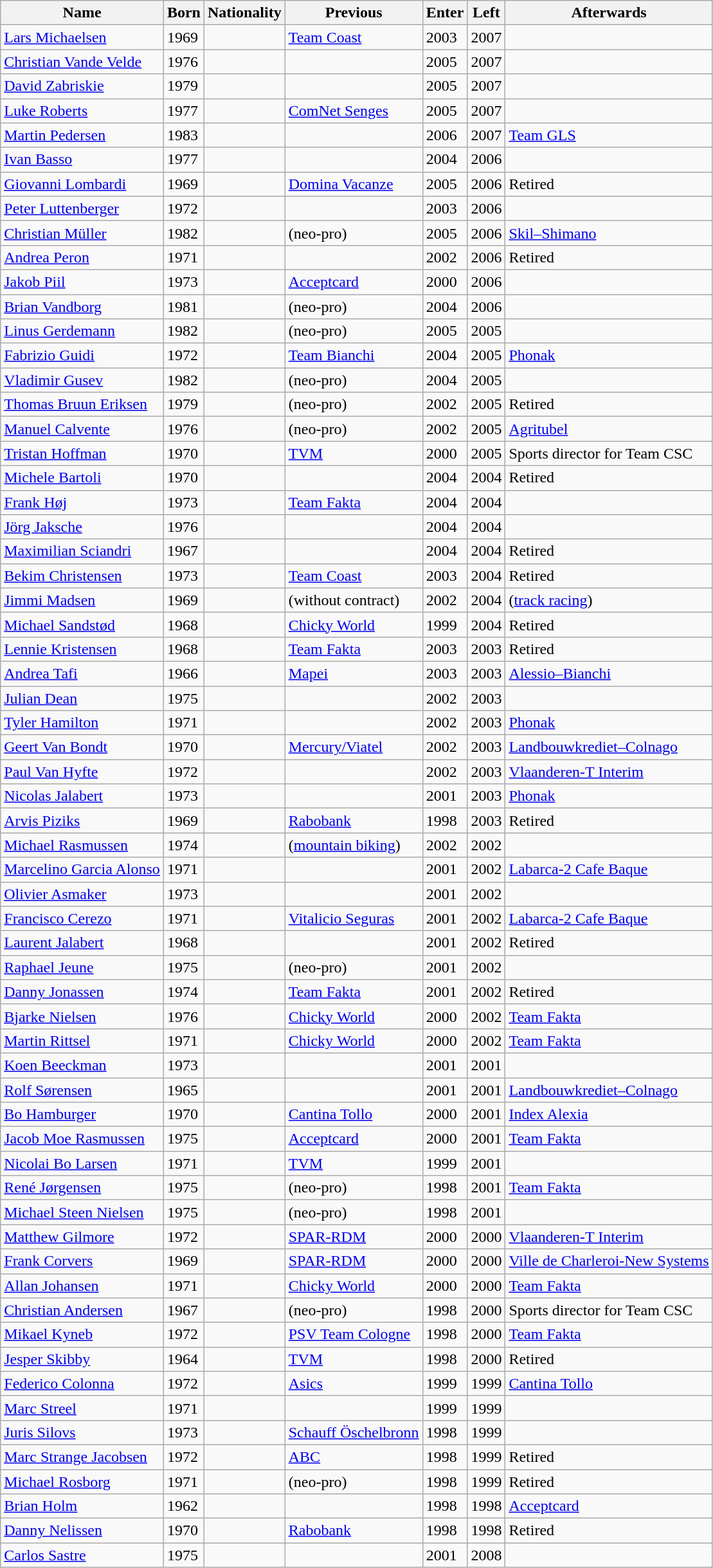<table class="wikitable">
<tr>
<th>Name</th>
<th>Born</th>
<th>Nationality</th>
<th>Previous</th>
<th>Enter</th>
<th>Left</th>
<th>Afterwards</th>
</tr>
<tr>
<td><a href='#'>Lars Michaelsen</a></td>
<td>1969</td>
<td></td>
<td><a href='#'>Team Coast</a></td>
<td>2003</td>
<td>2007</td>
<td></td>
</tr>
<tr>
<td><a href='#'>Christian Vande Velde</a></td>
<td>1976</td>
<td></td>
<td></td>
<td>2005</td>
<td>2007</td>
</tr>
<tr>
<td><a href='#'>David Zabriskie</a></td>
<td>1979</td>
<td></td>
<td></td>
<td>2005</td>
<td>2007</td>
<td></td>
</tr>
<tr>
<td><a href='#'>Luke Roberts</a></td>
<td>1977</td>
<td></td>
<td><a href='#'>ComNet Senges</a></td>
<td>2005</td>
<td>2007</td>
<td></td>
</tr>
<tr>
<td><a href='#'>Martin Pedersen</a></td>
<td>1983</td>
<td></td>
<td></td>
<td>2006</td>
<td>2007</td>
<td><a href='#'>Team GLS</a></td>
</tr>
<tr>
<td><a href='#'>Ivan Basso</a></td>
<td>1977</td>
<td></td>
<td></td>
<td>2004</td>
<td>2006</td>
<td></td>
</tr>
<tr>
<td><a href='#'>Giovanni Lombardi</a></td>
<td>1969</td>
<td></td>
<td><a href='#'>Domina Vacanze</a></td>
<td>2005</td>
<td>2006</td>
<td>Retired</td>
</tr>
<tr>
<td><a href='#'>Peter Luttenberger</a></td>
<td>1972</td>
<td></td>
<td></td>
<td>2003</td>
<td>2006</td>
<td></td>
</tr>
<tr>
<td><a href='#'>Christian Müller</a></td>
<td>1982</td>
<td></td>
<td>(neo-pro)</td>
<td>2005</td>
<td>2006</td>
<td><a href='#'>Skil–Shimano</a></td>
</tr>
<tr>
<td><a href='#'>Andrea Peron</a></td>
<td>1971</td>
<td></td>
<td></td>
<td>2002</td>
<td>2006</td>
<td>Retired</td>
</tr>
<tr>
<td><a href='#'>Jakob Piil</a></td>
<td>1973</td>
<td></td>
<td><a href='#'>Acceptcard</a></td>
<td>2000</td>
<td>2006</td>
<td></td>
</tr>
<tr>
<td><a href='#'>Brian Vandborg</a></td>
<td>1981</td>
<td></td>
<td>(neo-pro)</td>
<td>2004</td>
<td>2006</td>
<td></td>
</tr>
<tr>
<td><a href='#'>Linus Gerdemann</a></td>
<td>1982</td>
<td></td>
<td>(neo-pro)</td>
<td>2005</td>
<td>2005</td>
<td></td>
</tr>
<tr>
<td><a href='#'>Fabrizio Guidi</a></td>
<td>1972</td>
<td></td>
<td><a href='#'>Team Bianchi</a></td>
<td>2004</td>
<td>2005</td>
<td><a href='#'>Phonak</a></td>
</tr>
<tr>
<td><a href='#'>Vladimir Gusev</a></td>
<td>1982</td>
<td></td>
<td>(neo-pro)</td>
<td>2004</td>
<td>2005</td>
<td></td>
</tr>
<tr>
<td><a href='#'>Thomas Bruun Eriksen</a></td>
<td>1979</td>
<td></td>
<td>(neo-pro)</td>
<td>2002</td>
<td>2005</td>
<td>Retired</td>
</tr>
<tr>
<td><a href='#'>Manuel Calvente</a></td>
<td>1976</td>
<td></td>
<td>(neo-pro)</td>
<td>2002</td>
<td>2005</td>
<td><a href='#'>Agritubel</a></td>
</tr>
<tr>
<td><a href='#'>Tristan Hoffman</a></td>
<td>1970</td>
<td></td>
<td><a href='#'>TVM</a></td>
<td>2000</td>
<td>2005</td>
<td>Sports director for Team CSC</td>
</tr>
<tr>
<td><a href='#'>Michele Bartoli</a></td>
<td>1970</td>
<td></td>
<td></td>
<td>2004</td>
<td>2004</td>
<td>Retired</td>
</tr>
<tr>
<td><a href='#'>Frank Høj</a></td>
<td>1973</td>
<td></td>
<td><a href='#'>Team Fakta</a></td>
<td>2004</td>
<td>2004</td>
<td></td>
</tr>
<tr>
<td><a href='#'>Jörg Jaksche</a></td>
<td>1976</td>
<td></td>
<td></td>
<td>2004</td>
<td>2004</td>
<td></td>
</tr>
<tr>
<td><a href='#'>Maximilian Sciandri</a></td>
<td>1967</td>
<td></td>
<td></td>
<td>2004</td>
<td>2004</td>
<td>Retired</td>
</tr>
<tr>
<td><a href='#'>Bekim Christensen</a></td>
<td>1973</td>
<td></td>
<td><a href='#'>Team Coast</a></td>
<td>2003</td>
<td>2004</td>
<td>Retired</td>
</tr>
<tr>
<td><a href='#'>Jimmi Madsen</a></td>
<td>1969</td>
<td></td>
<td>(without contract)</td>
<td>2002</td>
<td>2004</td>
<td>(<a href='#'>track racing</a>)</td>
</tr>
<tr>
<td><a href='#'>Michael Sandstød</a></td>
<td>1968</td>
<td></td>
<td><a href='#'>Chicky World</a></td>
<td>1999</td>
<td>2004</td>
<td>Retired</td>
</tr>
<tr>
<td><a href='#'>Lennie Kristensen</a></td>
<td>1968</td>
<td></td>
<td><a href='#'>Team Fakta</a></td>
<td>2003</td>
<td>2003</td>
<td>Retired</td>
</tr>
<tr>
<td><a href='#'>Andrea Tafi</a></td>
<td>1966</td>
<td></td>
<td><a href='#'>Mapei</a></td>
<td>2003</td>
<td>2003</td>
<td><a href='#'>Alessio–Bianchi</a></td>
</tr>
<tr>
<td><a href='#'>Julian Dean</a></td>
<td>1975</td>
<td></td>
<td></td>
<td>2002</td>
<td>2003</td>
<td></td>
</tr>
<tr>
<td><a href='#'>Tyler Hamilton</a></td>
<td>1971</td>
<td></td>
<td></td>
<td>2002</td>
<td>2003</td>
<td><a href='#'>Phonak</a></td>
</tr>
<tr>
<td><a href='#'>Geert Van Bondt</a></td>
<td>1970</td>
<td></td>
<td><a href='#'>Mercury/Viatel</a></td>
<td>2002</td>
<td>2003</td>
<td><a href='#'>Landbouwkrediet–Colnago</a></td>
</tr>
<tr>
<td><a href='#'>Paul Van Hyfte</a></td>
<td>1972</td>
<td></td>
<td></td>
<td>2002</td>
<td>2003</td>
<td><a href='#'>Vlaanderen-T Interim</a></td>
</tr>
<tr>
<td><a href='#'>Nicolas Jalabert</a></td>
<td>1973</td>
<td></td>
<td></td>
<td>2001</td>
<td>2003</td>
<td><a href='#'>Phonak</a></td>
</tr>
<tr>
<td><a href='#'>Arvis Piziks</a></td>
<td>1969</td>
<td></td>
<td><a href='#'>Rabobank</a></td>
<td>1998</td>
<td>2003</td>
<td>Retired</td>
</tr>
<tr>
<td><a href='#'>Michael Rasmussen</a></td>
<td>1974</td>
<td></td>
<td>(<a href='#'>mountain biking</a>)</td>
<td>2002</td>
<td>2002</td>
<td></td>
</tr>
<tr>
<td><a href='#'>Marcelino Garcia Alonso</a></td>
<td>1971</td>
<td></td>
<td></td>
<td>2001</td>
<td>2002</td>
<td><a href='#'>Labarca-2 Cafe Baque</a></td>
</tr>
<tr>
<td><a href='#'>Olivier Asmaker</a></td>
<td>1973</td>
<td></td>
<td></td>
<td>2001</td>
<td>2002</td>
<td></td>
</tr>
<tr>
<td><a href='#'>Francisco Cerezo</a></td>
<td>1971</td>
<td></td>
<td><a href='#'>Vitalicio Seguras</a></td>
<td>2001</td>
<td>2002</td>
<td><a href='#'>Labarca-2 Cafe Baque</a></td>
</tr>
<tr>
<td><a href='#'>Laurent Jalabert</a></td>
<td>1968</td>
<td></td>
<td></td>
<td>2001</td>
<td>2002</td>
<td>Retired</td>
</tr>
<tr>
<td><a href='#'>Raphael Jeune</a></td>
<td>1975</td>
<td></td>
<td>(neo-pro)</td>
<td>2001</td>
<td>2002</td>
<td></td>
</tr>
<tr>
<td><a href='#'>Danny Jonassen</a></td>
<td>1974</td>
<td></td>
<td><a href='#'>Team Fakta</a></td>
<td>2001</td>
<td>2002</td>
<td>Retired</td>
</tr>
<tr>
<td><a href='#'>Bjarke Nielsen</a></td>
<td>1976</td>
<td></td>
<td><a href='#'>Chicky World</a></td>
<td>2000</td>
<td>2002</td>
<td><a href='#'>Team Fakta</a></td>
</tr>
<tr>
<td><a href='#'>Martin Rittsel</a></td>
<td>1971</td>
<td></td>
<td><a href='#'>Chicky World</a></td>
<td>2000</td>
<td>2002</td>
<td><a href='#'>Team Fakta</a></td>
</tr>
<tr>
<td><a href='#'>Koen Beeckman</a></td>
<td>1973</td>
<td></td>
<td></td>
<td>2001</td>
<td>2001</td>
<td></td>
</tr>
<tr>
<td><a href='#'>Rolf Sørensen</a></td>
<td>1965</td>
<td></td>
<td></td>
<td>2001</td>
<td>2001</td>
<td><a href='#'>Landbouwkrediet–Colnago</a></td>
</tr>
<tr>
<td><a href='#'>Bo Hamburger</a></td>
<td>1970</td>
<td></td>
<td><a href='#'>Cantina Tollo</a></td>
<td>2000</td>
<td>2001</td>
<td><a href='#'>Index Alexia</a></td>
</tr>
<tr>
<td><a href='#'>Jacob Moe Rasmussen</a></td>
<td>1975</td>
<td></td>
<td><a href='#'>Acceptcard</a></td>
<td>2000</td>
<td>2001</td>
<td><a href='#'>Team Fakta</a></td>
</tr>
<tr>
<td><a href='#'>Nicolai Bo Larsen</a></td>
<td>1971</td>
<td></td>
<td><a href='#'>TVM</a></td>
<td>1999</td>
<td>2001</td>
<td></td>
</tr>
<tr>
<td><a href='#'>René Jørgensen</a></td>
<td>1975</td>
<td></td>
<td>(neo-pro)</td>
<td>1998</td>
<td>2001</td>
<td><a href='#'>Team Fakta</a></td>
</tr>
<tr>
<td><a href='#'>Michael Steen Nielsen</a></td>
<td>1975</td>
<td></td>
<td>(neo-pro)</td>
<td>1998</td>
<td>2001</td>
<td></td>
</tr>
<tr>
<td><a href='#'>Matthew Gilmore</a></td>
<td>1972</td>
<td></td>
<td><a href='#'>SPAR-RDM</a></td>
<td>2000</td>
<td>2000</td>
<td><a href='#'>Vlaanderen-T Interim</a></td>
</tr>
<tr>
<td><a href='#'>Frank Corvers</a></td>
<td>1969</td>
<td></td>
<td><a href='#'>SPAR-RDM</a></td>
<td>2000</td>
<td>2000</td>
<td><a href='#'>Ville de Charleroi-New Systems</a></td>
</tr>
<tr>
<td><a href='#'>Allan Johansen</a></td>
<td>1971</td>
<td></td>
<td><a href='#'>Chicky World</a></td>
<td>2000</td>
<td>2000</td>
<td><a href='#'>Team Fakta</a></td>
</tr>
<tr>
<td><a href='#'>Christian Andersen</a></td>
<td>1967</td>
<td></td>
<td>(neo-pro)</td>
<td>1998</td>
<td>2000</td>
<td>Sports director for Team CSC</td>
</tr>
<tr>
<td><a href='#'>Mikael Kyneb</a></td>
<td>1972</td>
<td></td>
<td><a href='#'>PSV Team Cologne</a></td>
<td>1998</td>
<td>2000</td>
<td><a href='#'>Team Fakta</a></td>
</tr>
<tr>
<td><a href='#'>Jesper Skibby</a></td>
<td>1964</td>
<td></td>
<td><a href='#'>TVM</a></td>
<td>1998</td>
<td>2000</td>
<td>Retired</td>
</tr>
<tr>
<td><a href='#'>Federico Colonna</a></td>
<td>1972</td>
<td></td>
<td><a href='#'>Asics</a></td>
<td>1999</td>
<td>1999</td>
<td><a href='#'>Cantina Tollo</a></td>
</tr>
<tr>
<td><a href='#'>Marc Streel</a></td>
<td>1971</td>
<td></td>
<td></td>
<td>1999</td>
<td>1999</td>
<td></td>
</tr>
<tr>
<td><a href='#'>Juris Silovs</a></td>
<td>1973</td>
<td></td>
<td><a href='#'>Schauff Öschelbronn</a></td>
<td>1998</td>
<td>1999</td>
<td></td>
</tr>
<tr>
<td><a href='#'>Marc Strange Jacobsen</a></td>
<td>1972</td>
<td></td>
<td><a href='#'>ABC</a></td>
<td>1998</td>
<td>1999</td>
<td>Retired</td>
</tr>
<tr>
<td><a href='#'>Michael Rosborg</a></td>
<td>1971</td>
<td></td>
<td>(neo-pro)</td>
<td>1998</td>
<td>1999</td>
<td>Retired</td>
</tr>
<tr>
<td><a href='#'>Brian Holm</a></td>
<td>1962</td>
<td></td>
<td></td>
<td>1998</td>
<td>1998</td>
<td><a href='#'>Acceptcard</a></td>
</tr>
<tr>
<td><a href='#'>Danny Nelissen</a></td>
<td>1970</td>
<td></td>
<td><a href='#'>Rabobank</a></td>
<td>1998</td>
<td>1998</td>
<td>Retired</td>
</tr>
<tr>
<td><a href='#'>Carlos Sastre</a></td>
<td>1975</td>
<td></td>
<td></td>
<td>2001</td>
<td>2008</td>
<td></td>
</tr>
</table>
